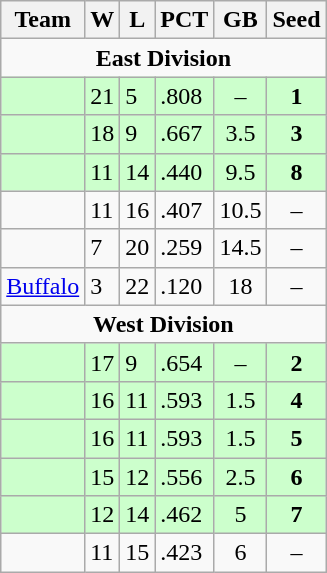<table class=wikitable>
<tr>
<th>Team</th>
<th>W</th>
<th>L</th>
<th>PCT</th>
<th>GB</th>
<th>Seed</th>
</tr>
<tr>
<td colspan=6 style="text-align:center;"><strong>East Division</strong></td>
</tr>
<tr bgcolor=#ccffcc>
<td></td>
<td>21</td>
<td>5</td>
<td>.808</td>
<td style="text-align:center;">–</td>
<td style="text-align:center;"><strong>1</strong></td>
</tr>
<tr bgcolor=#ccffcc>
<td></td>
<td>18</td>
<td>9</td>
<td>.667</td>
<td style="text-align:center;">3.5</td>
<td style="text-align:center;"><strong>3</strong></td>
</tr>
<tr bgcolor=#ccffcc>
<td></td>
<td>11</td>
<td>14</td>
<td>.440</td>
<td style="text-align:center;">9.5</td>
<td style="text-align:center;"><strong>8</strong></td>
</tr>
<tr>
<td></td>
<td>11</td>
<td>16</td>
<td>.407</td>
<td style="text-align:center;">10.5</td>
<td style="text-align:center;">–</td>
</tr>
<tr>
<td></td>
<td>7</td>
<td>20</td>
<td>.259</td>
<td style="text-align:center;">14.5</td>
<td style="text-align:center;">–</td>
</tr>
<tr>
<td><a href='#'>Buffalo</a></td>
<td>3</td>
<td>22</td>
<td>.120</td>
<td style="text-align:center;">18</td>
<td style="text-align:center;">–</td>
</tr>
<tr>
<td colspan=6 style="text-align:center;"><strong>West Division</strong></td>
</tr>
<tr bgcolor=#ccffcc>
<td></td>
<td>17</td>
<td>9</td>
<td>.654</td>
<td style="text-align:center;">–</td>
<td style="text-align:center;"><strong>2</strong></td>
</tr>
<tr bgcolor=#ccffcc>
<td></td>
<td>16</td>
<td>11</td>
<td>.593</td>
<td style="text-align:center;">1.5</td>
<td style="text-align:center;"><strong>4</strong></td>
</tr>
<tr bgcolor=#ccffcc>
<td></td>
<td>16</td>
<td>11</td>
<td>.593</td>
<td style="text-align:center;">1.5</td>
<td style="text-align:center;"><strong>5</strong></td>
</tr>
<tr bgcolor=#ccffcc>
<td></td>
<td>15</td>
<td>12</td>
<td>.556</td>
<td style="text-align:center;">2.5</td>
<td style="text-align:center;"><strong>6</strong></td>
</tr>
<tr bgcolor=#ccffcc>
<td></td>
<td>12</td>
<td>14</td>
<td>.462</td>
<td style="text-align:center;">5</td>
<td style="text-align:center;"><strong>7</strong></td>
</tr>
<tr>
<td></td>
<td>11</td>
<td>15</td>
<td>.423</td>
<td style="text-align:center;">6</td>
<td style="text-align:center;">–</td>
</tr>
</table>
